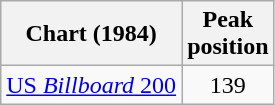<table class="wikitable sortable">
<tr>
<th>Chart (1984)</th>
<th>Peak<br>position</th>
</tr>
<tr>
<td><a href='#'>US <em>Billboard</em> 200</a></td>
<td style="text-align:center;">139</td>
</tr>
</table>
